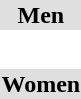<table>
<tr bgcolor="DFDFDF">
<td colspan="4" align="center"><strong>Men</strong></td>
</tr>
<tr>
<td></td>
<td></td>
<td></td>
<td></td>
</tr>
<tr>
<td></td>
<td></td>
<td></td>
<td></td>
</tr>
<tr>
<td></td>
<td></td>
<td></td>
<td></td>
</tr>
<tr>
<td></td>
<td></td>
<td></td>
<td></td>
</tr>
<tr>
<td></td>
<td></td>
<td></td>
<td></td>
</tr>
<tr>
<td></td>
<td></td>
<td></td>
<td></td>
</tr>
<tr bgcolor="DFDFDF">
<td colspan="4" align="center"><strong>Women</strong></td>
</tr>
<tr>
<td></td>
<td></td>
<td></td>
<td></td>
</tr>
<tr>
<td></td>
<td></td>
<td></td>
<td></td>
</tr>
<tr>
<td></td>
<td></td>
<td></td>
<td></td>
</tr>
<tr>
<td></td>
<td></td>
<td></td>
<td></td>
</tr>
<tr>
<td></td>
<td></td>
<td></td>
<td></td>
</tr>
<tr>
<td></td>
<td></td>
<td></td>
<td></td>
</tr>
</table>
